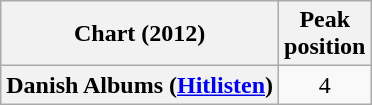<table class="wikitable sortable plainrowheaders" style="text-align:center;">
<tr>
<th scope="col">Chart (2012)</th>
<th scope="col">Peak<br>position</th>
</tr>
<tr>
<th scope="row">Danish Albums (<a href='#'>Hitlisten</a>)</th>
<td align="center">4</td>
</tr>
</table>
